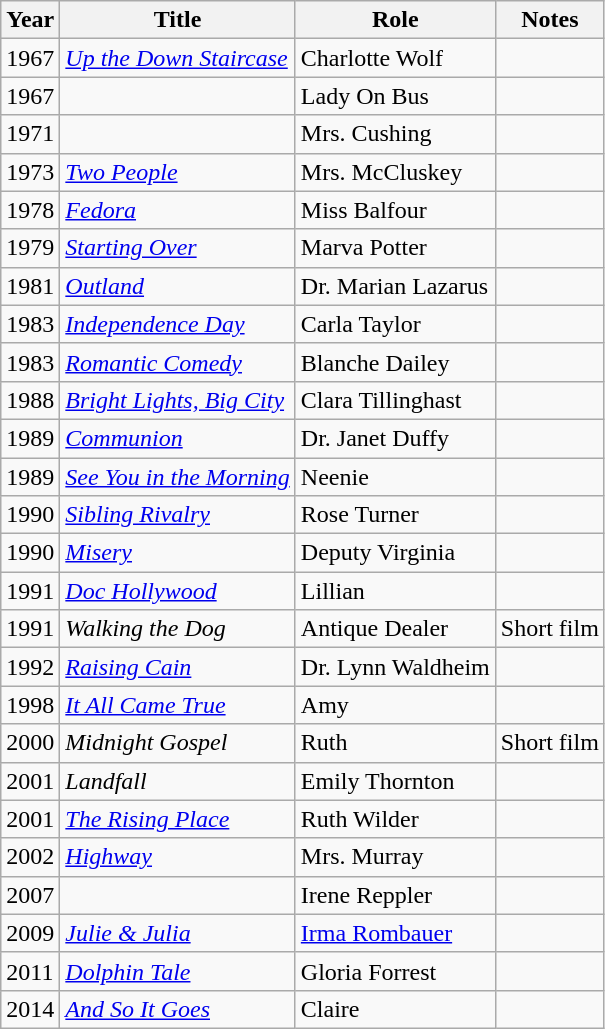<table class="wikitable sortable">
<tr>
<th>Year</th>
<th>Title</th>
<th>Role</th>
<th class="unsortable">Notes</th>
</tr>
<tr>
<td>1967</td>
<td><em><a href='#'>Up the Down Staircase</a></em></td>
<td>Charlotte Wolf</td>
<td></td>
</tr>
<tr>
<td>1967</td>
<td><em></em></td>
<td>Lady On Bus</td>
<td></td>
</tr>
<tr>
<td>1971</td>
<td><em></em></td>
<td>Mrs. Cushing</td>
<td></td>
</tr>
<tr>
<td>1973</td>
<td><em><a href='#'>Two People</a></em></td>
<td>Mrs. McCluskey</td>
<td></td>
</tr>
<tr>
<td>1978</td>
<td><em><a href='#'>Fedora</a></em></td>
<td>Miss Balfour</td>
<td></td>
</tr>
<tr>
<td>1979</td>
<td><em><a href='#'>Starting Over</a></em></td>
<td>Marva Potter</td>
<td></td>
</tr>
<tr>
<td>1981</td>
<td><em><a href='#'>Outland</a></em></td>
<td>Dr. Marian Lazarus</td>
<td></td>
</tr>
<tr>
<td>1983</td>
<td><em><a href='#'>Independence Day</a></em></td>
<td>Carla Taylor</td>
<td></td>
</tr>
<tr>
<td>1983</td>
<td><em><a href='#'>Romantic Comedy</a></em></td>
<td>Blanche Dailey</td>
<td></td>
</tr>
<tr>
<td>1988</td>
<td><em><a href='#'>Bright Lights, Big City</a></em></td>
<td>Clara Tillinghast</td>
<td></td>
</tr>
<tr>
<td>1989</td>
<td><em><a href='#'>Communion</a></em></td>
<td>Dr. Janet Duffy</td>
<td></td>
</tr>
<tr>
<td>1989</td>
<td><em><a href='#'>See You in the Morning</a></em></td>
<td>Neenie</td>
<td></td>
</tr>
<tr>
<td>1990</td>
<td><em><a href='#'>Sibling Rivalry</a></em></td>
<td>Rose Turner</td>
<td></td>
</tr>
<tr>
<td>1990</td>
<td><em><a href='#'>Misery</a></em></td>
<td>Deputy Virginia</td>
<td></td>
</tr>
<tr>
<td>1991</td>
<td><em><a href='#'>Doc Hollywood</a></em></td>
<td>Lillian</td>
<td></td>
</tr>
<tr>
<td>1991</td>
<td><em>Walking the Dog</em></td>
<td>Antique Dealer</td>
<td>Short film</td>
</tr>
<tr>
<td>1992</td>
<td><em><a href='#'>Raising Cain</a></em></td>
<td>Dr. Lynn Waldheim</td>
<td></td>
</tr>
<tr>
<td>1998</td>
<td><em><a href='#'>It All Came True</a></em></td>
<td>Amy</td>
<td></td>
</tr>
<tr>
<td>2000</td>
<td><em>Midnight Gospel</em></td>
<td>Ruth</td>
<td>Short film</td>
</tr>
<tr>
<td>2001</td>
<td><em>Landfall</em></td>
<td>Emily Thornton</td>
<td></td>
</tr>
<tr>
<td>2001</td>
<td><em><a href='#'>The Rising Place</a></em></td>
<td>Ruth Wilder</td>
<td></td>
</tr>
<tr>
<td>2002</td>
<td><em><a href='#'>Highway</a></em></td>
<td>Mrs. Murray</td>
<td></td>
</tr>
<tr>
<td>2007</td>
<td><em></em></td>
<td>Irene Reppler</td>
<td></td>
</tr>
<tr>
<td>2009</td>
<td><em><a href='#'>Julie & Julia</a></em></td>
<td><a href='#'>Irma Rombauer</a></td>
<td></td>
</tr>
<tr>
<td>2011</td>
<td><em><a href='#'>Dolphin Tale</a></em></td>
<td>Gloria Forrest</td>
<td></td>
</tr>
<tr>
<td>2014</td>
<td><em><a href='#'>And So It Goes</a></em></td>
<td>Claire</td>
<td></td>
</tr>
</table>
